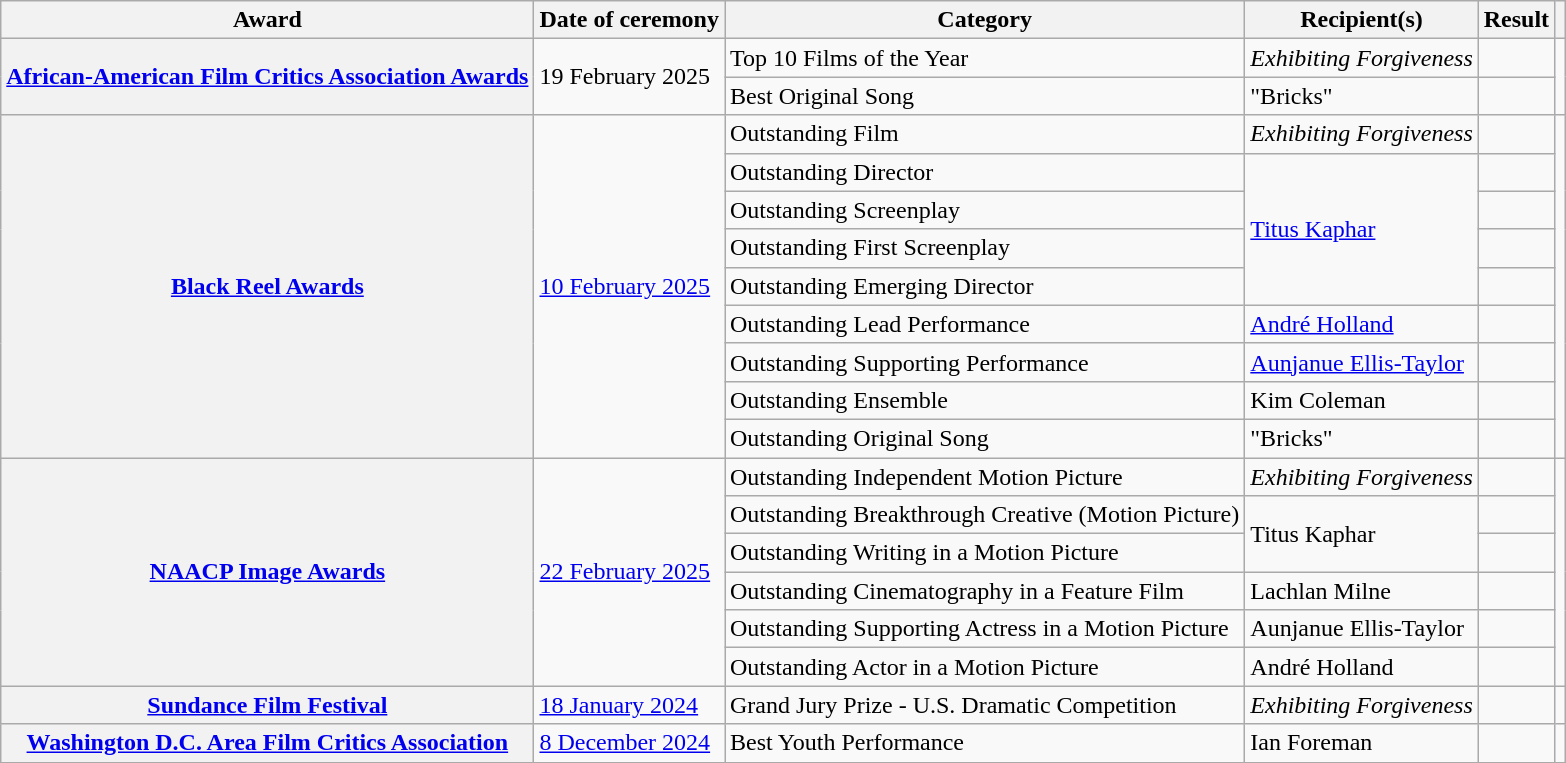<table class="wikitable sortable plainrowheaders">
<tr>
<th scope="col">Award</th>
<th scope="col">Date of ceremony</th>
<th scope="col">Category</th>
<th scope="col">Recipient(s)</th>
<th scope="col">Result</th>
<th scope="col" class="unsortable"></th>
</tr>
<tr>
<th rowspan=2 scope="row"><a href='#'>African-American Film Critics Association Awards</a></th>
<td rowspan="2">19 February 2025</td>
<td>Top 10 Films of the Year</td>
<td><em>Exhibiting Forgiveness</em></td>
<td></td>
<td rowspan=2 align="center"></td>
</tr>
<tr>
<td>Best Original Song</td>
<td>"Bricks" </td>
<td></td>
</tr>
<tr>
<th scope="rowgroup" rowspan="9"><a href='#'>Black Reel Awards</a></th>
<td rowspan="9"><a href='#'>10 February 2025</a></td>
<td>Outstanding Film</td>
<td><em>Exhibiting Forgiveness</em></td>
<td></td>
<td rowspan="9" align="center"></td>
</tr>
<tr>
<td>Outstanding Director</td>
<td rowspan="4"><a href='#'>Titus Kaphar</a></td>
<td></td>
</tr>
<tr>
<td>Outstanding Screenplay</td>
<td></td>
</tr>
<tr>
<td>Outstanding First Screenplay</td>
<td></td>
</tr>
<tr>
<td>Outstanding Emerging Director</td>
<td></td>
</tr>
<tr>
<td>Outstanding Lead Performance</td>
<td><a href='#'>André Holland</a></td>
<td></td>
</tr>
<tr>
<td>Outstanding Supporting Performance</td>
<td><a href='#'>Aunjanue Ellis-Taylor</a></td>
<td></td>
</tr>
<tr>
<td>Outstanding Ensemble</td>
<td>Kim Coleman</td>
<td></td>
</tr>
<tr>
<td>Outstanding Original Song</td>
<td>"Bricks" </td>
<td></td>
</tr>
<tr>
<th scope="rowgroup" rowspan="6"><a href='#'>NAACP Image Awards</a></th>
<td rowspan="6"><a href='#'>22 February 2025</a></td>
<td>Outstanding Independent Motion Picture</td>
<td><em>Exhibiting Forgiveness</em></td>
<td></td>
<td rowspan="6" align="center"></td>
</tr>
<tr>
<td>Outstanding Breakthrough Creative (Motion Picture)</td>
<td rowspan="2">Titus Kaphar</td>
<td></td>
</tr>
<tr>
<td>Outstanding Writing in a Motion Picture</td>
<td></td>
</tr>
<tr>
<td>Outstanding Cinematography in a Feature Film</td>
<td>Lachlan Milne</td>
<td></td>
</tr>
<tr>
<td>Outstanding Supporting Actress in a Motion Picture</td>
<td>Aunjanue Ellis-Taylor</td>
<td></td>
</tr>
<tr>
<td>Outstanding Actor in a Motion Picture</td>
<td>André Holland</td>
<td></td>
</tr>
<tr>
<th scope="rowgroup"><a href='#'>Sundance Film Festival</a></th>
<td><a href='#'>18 January 2024</a></td>
<td>Grand Jury Prize - U.S. Dramatic Competition</td>
<td><em>Exhibiting Forgiveness</em></td>
<td></td>
<td align="center"></td>
</tr>
<tr>
<th scope="rowgroup"><a href='#'>Washington D.C. Area Film Critics Association</a></th>
<td><a href='#'>8 December 2024</a></td>
<td>Best Youth Performance</td>
<td>Ian Foreman</td>
<td></td>
<td align="center"></td>
</tr>
<tr>
</tr>
</table>
